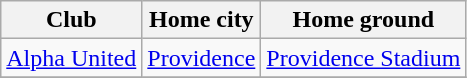<table class="wikitable sortable">
<tr>
<th>Club</th>
<th>Home city</th>
<th>Home ground</th>
</tr>
<tr>
<td><a href='#'>Alpha United</a></td>
<td><a href='#'>Providence</a></td>
<td><a href='#'>Providence Stadium</a></td>
</tr>
<tr>
</tr>
</table>
